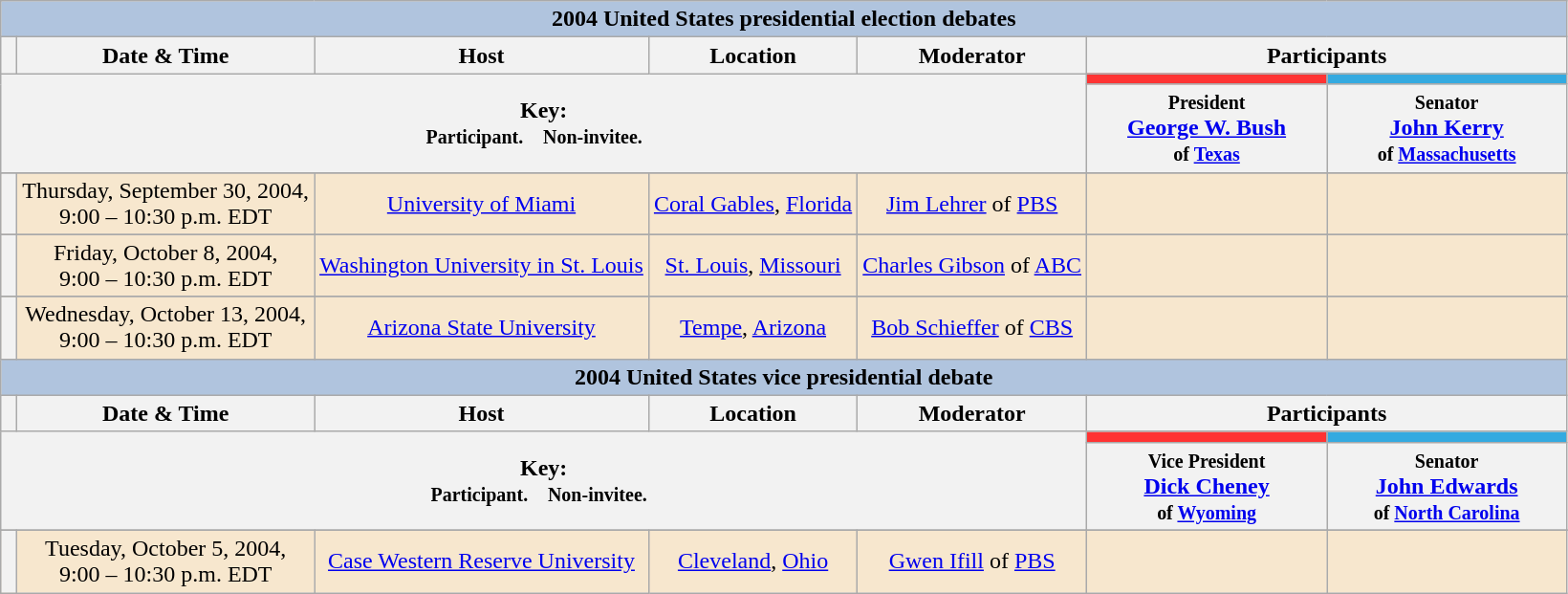<table class="wikitable">
<tr>
<th colspan="17" style="background:#B0C4DE">2004 United States presidential election debates</th>
</tr>
<tr>
<th style="white-space:nowrap;"> </th>
<th>Date & Time</th>
<th>Host</th>
<th>Location</th>
<th>Moderator</th>
<th colspan="11" scope="col">Participants</th>
</tr>
<tr>
<th colspan="5" rowspan="2">Key:<br> <small>Participant.  </small>   <small>Non-invitee.   </small> </th>
<th scope="col" style="width:10em; background: #FF3333;"><small><a href='#'></a></small></th>
<th scope="col" style="width:10em; background: #34AAE0;"><small><a href='#'></a></small></th>
</tr>
<tr>
<th><small>President</small><br><a href='#'>George W. Bush</a><br><small>of <a href='#'>Texas</a></small></th>
<th><small>Senator</small><br><a href='#'>John Kerry</a><br><small>of <a href='#'>Massachusetts</a></small></th>
</tr>
<tr>
</tr>
<tr bgcolor="#F7E7CE">
<th></th>
<td style="white-space:nowrap; text-align:center;">Thursday, September 30, 2004,<br>9:00 – 10:30 p.m. EDT</td>
<td style="white-space:nowrap; text-align:center;"><a href='#'>University of Miami</a></td>
<td style="white-space:nowrap; text-align:center;"><a href='#'>Coral Gables</a>, <a href='#'>Florida</a></td>
<td style="white-space:nowrap; text-align:center;"><a href='#'>Jim Lehrer</a> of <a href='#'>PBS</a></td>
<td></td>
<td></td>
</tr>
<tr>
</tr>
<tr bgcolor="#F7E7CE">
<th></th>
<td style="text-align:center;">Friday, October 8, 2004,<br>9:00 – 10:30 p.m. EDT</td>
<td style="text-align:center;"><a href='#'>Washington University in St. Louis</a></td>
<td style="text-align:center;"><a href='#'>St. Louis</a>, <a href='#'>Missouri</a></td>
<td style="text-align:center;"><a href='#'>Charles Gibson</a> of <a href='#'>ABC</a></td>
<td></td>
<td></td>
</tr>
<tr>
</tr>
<tr bgcolor="#F7E7CE">
<th></th>
<td style="text-align:center;">Wednesday, October 13, 2004,<br>9:00 – 10:30 p.m. EDT</td>
<td style="text-align:center;"><a href='#'>Arizona State University</a></td>
<td style="text-align:center;"><a href='#'>Tempe</a>, <a href='#'>Arizona</a></td>
<td style="text-align:center;"><a href='#'>Bob Schieffer</a> of <a href='#'>CBS</a></td>
<td></td>
<td></td>
</tr>
<tr>
<th style="background:#B0C4DE" colspan="16">2004 United States vice presidential debate</th>
</tr>
<tr>
<th style="white-space:nowrap;"> </th>
<th>Date & Time</th>
<th>Host</th>
<th>Location</th>
<th>Moderator</th>
<th scope="col" colspan="10">Participants</th>
</tr>
<tr>
<th colspan="5" rowspan="2">Key:<br> <small>Participant.  </small>   <small>Non-invitee.   </small></th>
<th scope="col" style="width:10em; background: #FF3333;"><small><a href='#'></a></small></th>
<th scope="col" style="width:10em; background: #34AAE0;"><small><a href='#'></a></small></th>
</tr>
<tr>
<th><small>Vice President</small><br><a href='#'>Dick Cheney</a><br><small>of <a href='#'>Wyoming</a></small></th>
<th><small>Senator</small><br><a href='#'>John Edwards</a><br><small>of <a href='#'>North Carolina</a></small></th>
</tr>
<tr>
</tr>
<tr bgcolor="#F7E7CE">
<th></th>
<td style="white-space:nowrap; text-align:center;">Tuesday, October 5, 2004,<br>9:00 – 10:30 p.m. EDT</td>
<td style="white-space:nowrap; text-align:center;"><a href='#'>Case Western Reserve University</a></td>
<td style="white-space:nowrap; text-align:center;"><a href='#'>Cleveland</a>, <a href='#'>Ohio</a></td>
<td style="white-space:nowrap; text-align:center;"><a href='#'>Gwen Ifill</a> of <a href='#'>PBS</a></td>
<td></td>
<td></td>
</tr>
</table>
